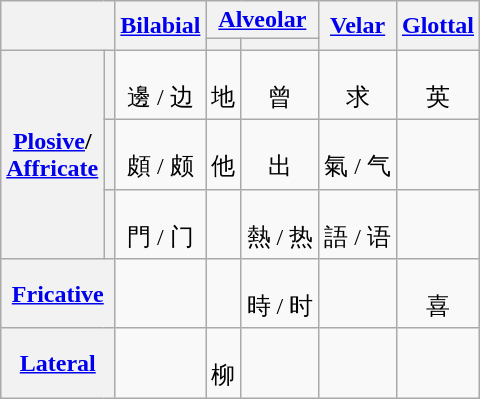<table class="wikitable" style="text-align:center;">
<tr>
<th rowspan="2" colspan="2"></th>
<th rowspan="2"><a href='#'>Bilabial</a></th>
<th colspan="2"><a href='#'>Alveolar</a></th>
<th rowspan="2"><a href='#'>Velar</a></th>
<th rowspan="2"><a href='#'>Glottal</a></th>
</tr>
<tr>
<th></th>
<th></th>
</tr>
<tr>
<th rowspan="3"><a href='#'>Plosive</a>/<br><a href='#'>Affricate</a></th>
<th></th>
<td> <br>邊 / 边</td>
<td> <br>地</td>
<td> <br>曾</td>
<td> <br>求</td>
<td> <br>英</td>
</tr>
<tr>
<th></th>
<td> <br>頗 / 颇</td>
<td> <br>他</td>
<td> <br>出</td>
<td> <br>氣 / 气</td>
<td></td>
</tr>
<tr>
<th></th>
<td> <br>門 / 门</td>
<td></td>
<td> <br>熱 / 热</td>
<td> <br>語 / 语</td>
<td></td>
</tr>
<tr>
<th colspan="2"><a href='#'>Fricative</a></th>
<td></td>
<td></td>
<td> <br>時 / 时</td>
<td></td>
<td> <br>喜</td>
</tr>
<tr>
<th colspan="2"><a href='#'>Lateral</a></th>
<td></td>
<td> <br>柳</td>
<td></td>
<td></td>
<td></td>
</tr>
</table>
